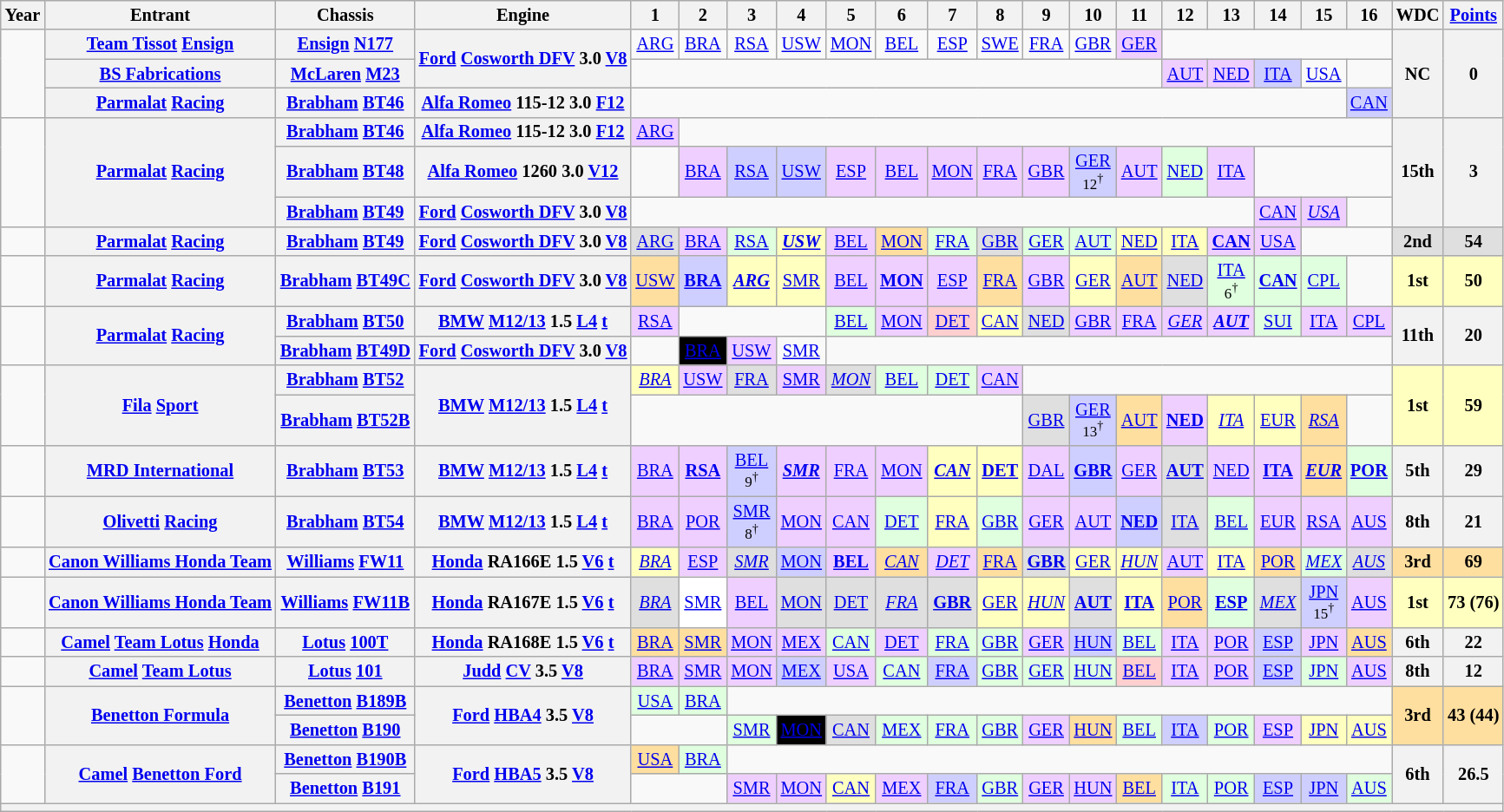<table class="wikitable" style="text-align:center; font-size:85%">
<tr>
<th>Year</th>
<th>Entrant</th>
<th>Chassis</th>
<th>Engine</th>
<th>1</th>
<th>2</th>
<th>3</th>
<th>4</th>
<th>5</th>
<th>6</th>
<th>7</th>
<th>8</th>
<th>9</th>
<th>10</th>
<th>11</th>
<th>12</th>
<th>13</th>
<th>14</th>
<th>15</th>
<th>16</th>
<th>WDC</th>
<th><a href='#'>Points</a></th>
</tr>
<tr>
<td rowspan=3></td>
<th nowrap><a href='#'>Team Tissot</a> <a href='#'>Ensign</a></th>
<th nowrap><a href='#'>Ensign</a> <a href='#'>N177</a></th>
<th rowspan=2 nowrap><a href='#'>Ford</a> <a href='#'>Cosworth DFV</a> 3.0 <a href='#'>V8</a></th>
<td><a href='#'>ARG</a></td>
<td><a href='#'>BRA</a></td>
<td><a href='#'>RSA</a></td>
<td><a href='#'>USW</a></td>
<td><a href='#'>MON</a></td>
<td><a href='#'>BEL</a></td>
<td><a href='#'>ESP</a></td>
<td><a href='#'>SWE</a></td>
<td><a href='#'>FRA</a></td>
<td><a href='#'>GBR</a></td>
<td style="background:#EFCFFF;"><a href='#'>GER</a><br></td>
<td colspan=5></td>
<th rowspan=3>NC</th>
<th rowspan=3>0</th>
</tr>
<tr>
<th nowrap><a href='#'>BS Fabrications</a></th>
<th nowrap><a href='#'>McLaren</a> <a href='#'>M23</a></th>
<td colspan=11></td>
<td style="background:#EFCFFF;"><a href='#'>AUT</a><br></td>
<td style="background:#EFCFFF;"><a href='#'>NED</a><br></td>
<td style="background:#CFCFFF;"><a href='#'>ITA</a><br></td>
<td><a href='#'>USA</a></td>
<td></td>
</tr>
<tr>
<th nowrap><a href='#'>Parmalat</a> <a href='#'>Racing</a></th>
<th nowrap><a href='#'>Brabham</a> <a href='#'>BT46</a></th>
<th nowrap><a href='#'>Alfa Romeo</a> 115-12 3.0 <a href='#'>F12</a></th>
<td colspan=15></td>
<td style="background:#CFCFFF;"><a href='#'>CAN</a><br></td>
</tr>
<tr>
<td rowspan=3></td>
<th rowspan=3 nowrap><a href='#'>Parmalat</a> <a href='#'>Racing</a></th>
<th nowrap><a href='#'>Brabham</a> <a href='#'>BT46</a></th>
<th nowrap><a href='#'>Alfa Romeo</a> 115-12 3.0 <a href='#'>F12</a></th>
<td style="background:#EFCFFF;"><a href='#'>ARG</a><br></td>
<td colspan=15></td>
<th rowspan=3>15th</th>
<th rowspan=3>3</th>
</tr>
<tr>
<th nowrap><a href='#'>Brabham</a> <a href='#'>BT48</a></th>
<th nowrap><a href='#'>Alfa Romeo</a> 1260 3.0 <a href='#'>V12</a></th>
<td></td>
<td style="background:#EFCFFF;"><a href='#'>BRA</a><br></td>
<td style="background:#CFCFFF;"><a href='#'>RSA</a><br></td>
<td style="background:#CFCFFF;"><a href='#'>USW</a><br></td>
<td style="background:#EFCFFF;"><a href='#'>ESP</a><br></td>
<td style="background:#EFCFFF;"><a href='#'>BEL</a><br></td>
<td style="background:#EFCFFF;"><a href='#'>MON</a><br></td>
<td style="background:#EFCFFF;"><a href='#'>FRA</a><br></td>
<td style="background:#EFCFFF;"><a href='#'>GBR</a><br></td>
<td style="background:#CFCFFF;"><a href='#'>GER</a><br><small>12<sup>†</sup></small></td>
<td style="background:#EFCFFF;"><a href='#'>AUT</a><br></td>
<td style="background:#DFFFDF;"><a href='#'>NED</a><br></td>
<td style="background:#EFCFFF;"><a href='#'>ITA</a><br></td>
<td colspan=3></td>
</tr>
<tr>
<th nowrap><a href='#'>Brabham</a> <a href='#'>BT49</a></th>
<th nowrap><a href='#'>Ford</a> <a href='#'>Cosworth DFV</a> 3.0 <a href='#'>V8</a></th>
<td colspan=13></td>
<td style="background:#EFCFFF;"><a href='#'>CAN</a><br></td>
<td style="background:#EFCFFF;"><em><a href='#'>USA</a></em><br></td>
<td></td>
</tr>
<tr>
<td></td>
<th nowrap><a href='#'>Parmalat</a> <a href='#'>Racing</a></th>
<th nowrap><a href='#'>Brabham</a> <a href='#'>BT49</a></th>
<th nowrap><a href='#'>Ford</a> <a href='#'>Cosworth DFV</a> 3.0 <a href='#'>V8</a></th>
<td style="background:#DFDFDF;"><a href='#'>ARG</a><br></td>
<td style="background:#EFCFFF;"><a href='#'>BRA</a><br></td>
<td style="background:#DFFFDF;"><a href='#'>RSA</a><br></td>
<td style="background:#FFFFBF;"><strong><em><a href='#'>USW</a></em></strong><br></td>
<td style="background:#EFCFFF;"><a href='#'>BEL</a><br></td>
<td style="background:#FFDF9F;"><a href='#'>MON</a><br></td>
<td style="background:#DFFFDF;"><a href='#'>FRA</a><br></td>
<td style="background:#DFDFDF;"><a href='#'>GBR</a><br></td>
<td style="background:#DFFFDF;"><a href='#'>GER</a><br></td>
<td style="background:#DFFFDF;"><a href='#'>AUT</a><br></td>
<td style="background:#FFFFBF;"><a href='#'>NED</a><br></td>
<td style="background:#FFFFBF;"><a href='#'>ITA</a><br></td>
<td style="background:#EFCFFF;"><strong><a href='#'>CAN</a></strong><br></td>
<td style="background:#EFCFFF;"><a href='#'>USA</a><br></td>
<td colspan=2></td>
<td style="background:#DFDFDF;"><strong>2nd</strong></td>
<td style="background:#DFDFDF;"><strong>54</strong></td>
</tr>
<tr>
<td></td>
<th nowrap><a href='#'>Parmalat</a> <a href='#'>Racing</a></th>
<th nowrap><a href='#'>Brabham</a> <a href='#'>BT49C</a></th>
<th nowrap><a href='#'>Ford</a> <a href='#'>Cosworth DFV</a> 3.0 <a href='#'>V8</a></th>
<td style="background:#FFDF9F;"><a href='#'>USW</a><br></td>
<td style="background:#CFCFFF;"><strong><a href='#'>BRA</a></strong><br></td>
<td style="background:#FFFFBF;"><strong><em><a href='#'>ARG</a></em></strong><br></td>
<td style="background:#FFFFBF;"><a href='#'>SMR</a><br></td>
<td style="background:#EFCFFF;"><a href='#'>BEL</a><br></td>
<td style="background:#EFCFFF;"><strong><a href='#'>MON</a></strong><br></td>
<td style="background:#EFCFFF;"><a href='#'>ESP</a><br></td>
<td style="background:#FFDF9F;"><a href='#'>FRA</a><br></td>
<td style="background:#EFCFFF;"><a href='#'>GBR</a><br></td>
<td style="background:#FFFFBF;"><a href='#'>GER</a><br></td>
<td style="background:#FFDF9F;"><a href='#'>AUT</a><br></td>
<td style="background:#DFDFDF;"><a href='#'>NED</a><br></td>
<td style="background:#DFFFDF;"><a href='#'>ITA</a><br><small>6<sup>†</sup></small></td>
<td style="background:#DFFFDF;"><strong><a href='#'>CAN</a></strong><br></td>
<td style="background:#DFFFDF;"><a href='#'>CPL</a><br></td>
<td></td>
<td style="background:#FFFFBF;"><strong>1st</strong></td>
<td style="background:#FFFFBF;"><strong>50</strong></td>
</tr>
<tr>
<td rowspan=2></td>
<th rowspan=2 nowrap><a href='#'>Parmalat</a> <a href='#'>Racing</a></th>
<th nowrap><a href='#'>Brabham</a> <a href='#'>BT50</a></th>
<th nowrap><a href='#'>BMW</a> <a href='#'>M12/13</a> 1.5 <a href='#'>L4</a> <a href='#'>t</a></th>
<td style="background:#EFCFFF;"><a href='#'>RSA</a><br></td>
<td colspan=3></td>
<td style="background:#DFFFDF;"><a href='#'>BEL</a><br></td>
<td style="background:#EFCFFF;"><a href='#'>MON</a><br></td>
<td style="background:#FFCFCF;"><a href='#'>DET</a><br></td>
<td style="background:#FFFFBF;"><a href='#'>CAN</a><br></td>
<td style="background:#DFDFDF;"><a href='#'>NED</a><br></td>
<td style="background:#EFCFFF;"><a href='#'>GBR</a><br></td>
<td style="background:#EFCFFF;"><a href='#'>FRA</a><br></td>
<td style="background:#EFCFFF;"><em><a href='#'>GER</a></em><br></td>
<td style="background:#EFCFFF;"><strong><em><a href='#'>AUT</a></em></strong><br></td>
<td style="background:#DFFFDF;"><a href='#'>SUI</a><br></td>
<td style="background:#EFCFFF;"><a href='#'>ITA</a><br></td>
<td style="background:#EFCFFF;"><a href='#'>CPL</a><br></td>
<th rowspan=2>11th</th>
<th rowspan=2>20</th>
</tr>
<tr>
<th nowrap><a href='#'>Brabham</a> <a href='#'>BT49D</a></th>
<th nowrap><a href='#'>Ford</a> <a href='#'>Cosworth DFV</a> 3.0 <a href='#'>V8</a></th>
<td></td>
<td style="background:#000000; color:white"><a href='#'><span>BRA</span></a><br></td>
<td style="background:#EFCFFF;"><a href='#'>USW</a><br></td>
<td><a href='#'>SMR</a></td>
<td colspan=12></td>
</tr>
<tr>
<td rowspan=2></td>
<th rowspan=2 nowrap><a href='#'>Fila</a> <a href='#'>Sport</a></th>
<th nowrap><a href='#'>Brabham</a> <a href='#'>BT52</a></th>
<th rowspan=2 nowrap><a href='#'>BMW</a> <a href='#'>M12/13</a> 1.5 <a href='#'>L4</a> <a href='#'>t</a></th>
<td style="background:#FFFFBF;"><em><a href='#'>BRA</a></em><br></td>
<td style="background:#EFCFFF;"><a href='#'>USW</a><br></td>
<td style="background:#DFDFDF;"><a href='#'>FRA</a><br></td>
<td style="background:#EFCFFF;"><a href='#'>SMR</a><br></td>
<td style="background:#DFDFDF;"><em><a href='#'>MON</a></em><br></td>
<td style="background:#DFFFDF;"><a href='#'>BEL</a><br></td>
<td style="background:#DFFFDF;"><a href='#'>DET</a><br></td>
<td style="background:#EFCFFF;"><a href='#'>CAN</a><br></td>
<td colspan=8></td>
<td rowspan="2" style="background:#FFFFBF;"><strong>1st</strong></td>
<td rowspan="2" style="background:#FFFFBF;"><strong>59</strong></td>
</tr>
<tr>
<th nowrap><a href='#'>Brabham</a> <a href='#'>BT52B</a></th>
<td colspan=8></td>
<td style="background:#DFDFDF;"><a href='#'>GBR</a><br></td>
<td style="background:#CFCFFF;"><a href='#'>GER</a><br><small>13<sup>†</sup></small></td>
<td style="background:#FFDF9F;"><a href='#'>AUT</a><br></td>
<td style="background:#EFCFFF;"><strong><a href='#'>NED</a></strong><br></td>
<td style="background:#FFFFBF;"><em><a href='#'>ITA</a></em><br></td>
<td style="background:#FFFFBF;"><a href='#'>EUR</a><br></td>
<td style="background:#FFDF9F;"><em><a href='#'>RSA</a></em><br></td>
<td></td>
</tr>
<tr>
<td></td>
<th nowrap><a href='#'>MRD International</a></th>
<th nowrap><a href='#'>Brabham</a> <a href='#'>BT53</a></th>
<th nowrap><a href='#'>BMW</a> <a href='#'>M12/13</a> 1.5 <a href='#'>L4</a> <a href='#'>t</a></th>
<td style="background:#EFCFFF;"><a href='#'>BRA</a><br></td>
<td style="background:#EFCFFF;"><strong><a href='#'>RSA</a></strong><br></td>
<td style="background:#CFCFFF;"><a href='#'>BEL</a><br><small>9<sup>†</sup></small></td>
<td style="background:#EFCFFF;"><strong><em><a href='#'>SMR</a></em></strong><br></td>
<td style="background:#EFCFFF;"><a href='#'>FRA</a><br></td>
<td style="background:#EFCFFF;"><a href='#'>MON</a><br></td>
<td style="background:#FFFFBF;"><strong><em><a href='#'>CAN</a></em></strong><br></td>
<td style="background:#FFFFBF;"><strong><a href='#'>DET</a></strong><br></td>
<td style="background:#EFCFFF;"><a href='#'>DAL</a><br></td>
<td style="background:#CFCFFF;"><strong><a href='#'>GBR</a></strong><br></td>
<td style="background:#EFCFFF;"><a href='#'>GER</a><br></td>
<td style="background:#DFDFDF;"><strong><a href='#'>AUT</a></strong><br></td>
<td style="background:#EFCFFF;"><a href='#'>NED</a><br></td>
<td style="background:#EFCFFF;"><strong><a href='#'>ITA</a></strong><br></td>
<td style="background:#FFDF9F;"><strong><em><a href='#'>EUR</a></em></strong><br></td>
<td style="background:#DFFFDF;"><strong> <a href='#'>POR</a></strong><br></td>
<th>5th</th>
<th>29</th>
</tr>
<tr>
<td></td>
<th nowrap><a href='#'>Olivetti</a> <a href='#'>Racing</a></th>
<th nowrap><a href='#'>Brabham</a> <a href='#'>BT54</a></th>
<th nowrap><a href='#'>BMW</a> <a href='#'>M12/13</a> 1.5 <a href='#'>L4</a> <a href='#'>t</a></th>
<td style="background:#EFCFFF;"><a href='#'>BRA</a><br></td>
<td style="background:#EFCFFF;"><a href='#'>POR</a><br></td>
<td style="background:#CFCFFF;"><a href='#'>SMR</a><br><small>8<sup>†</sup></small></td>
<td style="background:#EFCFFF;"><a href='#'>MON</a><br></td>
<td style="background:#EFCFFF;"><a href='#'>CAN</a><br></td>
<td style="background:#DFFFDF;"><a href='#'>DET</a><br></td>
<td style="background:#FFFFBF;"><a href='#'>FRA</a><br></td>
<td style="background:#DFFFDF;"><a href='#'>GBR</a><br></td>
<td style="background:#EFCFFF;"><a href='#'>GER</a><br></td>
<td style="background:#EFCFFF;"><a href='#'>AUT</a><br></td>
<td style="background:#CFCFFF;"><strong><a href='#'>NED</a></strong><br></td>
<td style="background:#DFDFDF;"><a href='#'>ITA</a><br></td>
<td style="background:#DFFFDF;"><a href='#'>BEL</a><br></td>
<td style="background:#EFCFFF;"><a href='#'>EUR</a><br></td>
<td style="background:#EFCFFF;"><a href='#'>RSA</a><br></td>
<td style="background:#EFCFFF;"><a href='#'>AUS</a><br></td>
<th>8th</th>
<th>21</th>
</tr>
<tr>
<td></td>
<th nowrap><a href='#'>Canon Williams Honda Team</a></th>
<th nowrap><a href='#'>Williams</a> <a href='#'>FW11</a></th>
<th nowrap><a href='#'>Honda</a> RA166E 1.5 <a href='#'>V6</a> <a href='#'>t</a></th>
<td style="background:#FFFFBF;"><em><a href='#'>BRA</a></em><br></td>
<td style="background:#EFCFFF;"><a href='#'>ESP</a><br></td>
<td style="background:#DFDFDF;"><em><a href='#'>SMR</a></em><br></td>
<td style="background:#CFCFFF;"><a href='#'>MON</a><br></td>
<td style="background:#EFCFFF;"><strong><a href='#'>BEL</a></strong><br></td>
<td style="background:#FFDF9F;"><em><a href='#'>CAN</a></em><br></td>
<td style="background:#EFCFFF;"><em><a href='#'>DET</a></em><br></td>
<td style="background:#FFDF9F;"><a href='#'>FRA</a><br></td>
<td style="background:#DFDFDF;"><strong><a href='#'>GBR</a></strong><br></td>
<td style="background:#FFFFBF;"><a href='#'>GER</a><br></td>
<td style="background:#FFFFBF;"><em><a href='#'>HUN</a></em><br></td>
<td style="background:#EFCFFF;"><a href='#'>AUT</a><br></td>
<td style="background:#FFFFBF;"><a href='#'>ITA</a><br></td>
<td style="background:#FFDF9F;"><a href='#'>POR</a><br></td>
<td style="background:#DFFFDF;"><em><a href='#'>MEX</a></em><br></td>
<td style="background:#DFDFDF;"><em><a href='#'>AUS</a></em><br></td>
<td style="background:#FFDF9F;"><strong>3rd</strong></td>
<td style="background:#FFDF9F;"><strong>69</strong></td>
</tr>
<tr>
<td></td>
<th nowrap><a href='#'>Canon Williams Honda Team</a></th>
<th nowrap><a href='#'>Williams</a> <a href='#'>FW11B</a></th>
<th nowrap><a href='#'>Honda</a> RA167E 1.5 <a href='#'>V6</a> <a href='#'>t</a></th>
<td style="background:#DFDFDF;"><em><a href='#'>BRA</a></em><br></td>
<td style="background:#ffffff;"><a href='#'>SMR</a><br></td>
<td style="background:#EFCFFF;"><a href='#'>BEL</a><br></td>
<td style="background:#DFDFDF;"><a href='#'>MON</a><br></td>
<td style="background:#DFDFDF;"><a href='#'>DET</a><br></td>
<td style="background:#DFDFDF;"><em><a href='#'>FRA</a></em><br></td>
<td style="background:#DFDFDF;"><strong><a href='#'>GBR</a></strong><br></td>
<td style="background:#FFFFBF;"><a href='#'>GER</a><br></td>
<td style="background:#FFFFBF;"><em><a href='#'>HUN</a></em><br></td>
<td style="background:#DFDFDF;"><strong><a href='#'>AUT</a></strong><br></td>
<td style="background:#FFFFBF;"><strong><a href='#'>ITA</a></strong><br></td>
<td style="background:#FFDF9F;"><a href='#'>POR</a><br></td>
<td style="background:#DFFFDF;"><strong><a href='#'>ESP</a></strong><br></td>
<td style="background:#DFDFDF;"><em><a href='#'>MEX</a></em><br></td>
<td style="background:#CFCFFF;"><a href='#'>JPN</a><br><small>15<sup>†</sup></small></td>
<td style="background:#EFCFFF;"><a href='#'>AUS</a><br></td>
<td style="background:#FFFFBF;"><strong>1st</strong></td>
<td style="background:#FFFFBF;"><strong>73 (76)</strong></td>
</tr>
<tr>
<td></td>
<th nowrap><a href='#'>Camel</a> <a href='#'>Team Lotus</a> <a href='#'>Honda</a></th>
<th nowrap><a href='#'>Lotus</a> <a href='#'>100T</a></th>
<th nowrap><a href='#'>Honda</a> RA168E 1.5 <a href='#'>V6</a> <a href='#'>t</a></th>
<td style="background:#FFDF9F;"><a href='#'>BRA</a><br></td>
<td style="background:#FFDF9F;"><a href='#'>SMR</a><br></td>
<td style="background:#EFCFFF;"><a href='#'>MON</a><br></td>
<td style="background:#EFCFFF;"><a href='#'>MEX</a><br></td>
<td style="background:#DFFFDF;"><a href='#'>CAN</a><br></td>
<td style="background:#EFCFFF;"><a href='#'>DET</a><br></td>
<td style="background:#DFFFDF;"><a href='#'>FRA</a><br></td>
<td style="background:#DFFFDF;"><a href='#'>GBR</a><br></td>
<td style="background:#EFCFFF;"><a href='#'>GER</a><br></td>
<td style="background:#CFCFFF;"><a href='#'>HUN</a><br></td>
<td style="background:#DFFFDF;"><a href='#'>BEL</a><br></td>
<td style="background:#EFCFFF;"><a href='#'>ITA</a><br></td>
<td style="background:#EFCFFF;"><a href='#'>POR</a><br></td>
<td style="background:#CFCFFF;"><a href='#'>ESP</a><br></td>
<td style="background:#EFCFFF;"><a href='#'>JPN</a><br></td>
<td style="background:#FFDF9F;"><a href='#'>AUS</a><br></td>
<th>6th</th>
<th>22</th>
</tr>
<tr>
<td></td>
<th nowrap><a href='#'>Camel</a> <a href='#'>Team Lotus</a></th>
<th nowrap><a href='#'>Lotus</a> <a href='#'>101</a></th>
<th nowrap><a href='#'>Judd</a> <a href='#'>CV</a> 3.5 <a href='#'>V8</a></th>
<td style="background:#EFCFFF;"><a href='#'>BRA</a><br></td>
<td style="background:#EFCFFF;"><a href='#'>SMR</a><br></td>
<td style="background:#EFCFFF;"><a href='#'>MON</a><br></td>
<td style="background:#CFCFFF;"><a href='#'>MEX</a><br></td>
<td style="background:#EFCFFF;"><a href='#'>USA</a><br></td>
<td style="background:#DFFFDF;"><a href='#'>CAN</a><br></td>
<td style="background:#CFCFFF;"><a href='#'>FRA</a><br></td>
<td style="background:#DFFFDF;"><a href='#'>GBR</a><br></td>
<td style="background:#DFFFDF;"><a href='#'>GER</a><br></td>
<td style="background:#DFFFDF;"><a href='#'>HUN</a><br></td>
<td style="background:#FFCFCF;"><a href='#'>BEL</a><br></td>
<td style="background:#EFCFFF;"><a href='#'>ITA</a><br></td>
<td style="background:#EFCFFF;"><a href='#'>POR</a><br></td>
<td style="background:#CFCFFF;"><a href='#'>ESP</a><br></td>
<td style="background:#DFFFDF;"><a href='#'>JPN</a><br></td>
<td style="background:#EFCFFF;"><a href='#'>AUS</a><br></td>
<th>8th</th>
<th>12</th>
</tr>
<tr>
<td rowspan=2></td>
<th rowspan=2 nowrap><a href='#'>Benetton Formula</a></th>
<th nowrap><a href='#'>Benetton</a> <a href='#'>B189B</a></th>
<th rowspan=2 nowrap><a href='#'>Ford</a> <a href='#'>HBA4</a> 3.5 <a href='#'>V8</a></th>
<td style="background:#DFFFDF;"><a href='#'>USA</a><br></td>
<td style="background:#DFFFDF;"><a href='#'>BRA</a><br></td>
<td colspan=14></td>
<td rowspan="2" style="background:#FFDF9F;"><strong>3rd</strong></td>
<td rowspan="2" style="background:#FFDF9F;"><strong>43 (44)</strong></td>
</tr>
<tr>
<th nowrap><a href='#'>Benetton</a> <a href='#'>B190</a></th>
<td colspan=2></td>
<td style="background:#DFFFDF;"><a href='#'>SMR</a><br></td>
<td style="background:#000000; color:white"><a href='#'><span>MON</span></a><br></td>
<td style="background:#DFDFDF;"><a href='#'>CAN</a><br></td>
<td style="background:#DFFFDF;"><a href='#'>MEX</a><br></td>
<td style="background:#DFFFDF;"><a href='#'>FRA</a><br></td>
<td style="background:#DFFFDF;"><a href='#'>GBR</a><br></td>
<td style="background:#EFCFFF;"><a href='#'>GER</a><br></td>
<td style="background:#FFDF9F;"><a href='#'>HUN</a><br></td>
<td style="background:#DFFFDF;"><a href='#'>BEL</a><br></td>
<td style="background:#CFCFFF;"><a href='#'>ITA</a><br></td>
<td style="background:#DFFFDF;"><a href='#'>POR</a><br></td>
<td style="background:#EFCFFF;"><a href='#'>ESP</a><br></td>
<td style="background:#FFFFBF;"><a href='#'>JPN</a><br></td>
<td style="background:#FFFFBF;"><a href='#'>AUS</a><br></td>
</tr>
<tr>
<td rowspan=2></td>
<th rowspan=2 nowrap><a href='#'>Camel</a> <a href='#'>Benetton Ford</a></th>
<th nowrap><a href='#'>Benetton</a> <a href='#'>B190B</a></th>
<th rowspan=2 nowrap><a href='#'>Ford</a> <a href='#'>HBA5</a> 3.5 <a href='#'>V8</a></th>
<td style="background:#FFDF9F;"><a href='#'>USA</a><br></td>
<td style="background:#DFFFDF;"><a href='#'>BRA</a><br></td>
<td colspan=14></td>
<th rowspan=2>6th</th>
<th rowspan=2>26.5</th>
</tr>
<tr>
<th nowrap><a href='#'>Benetton</a> <a href='#'>B191</a></th>
<td colspan=2></td>
<td style="background:#EFCFFF;"><a href='#'>SMR</a><br></td>
<td style="background:#EFCFFF;"><a href='#'>MON</a><br></td>
<td style="background:#FFFFBF;"><a href='#'>CAN</a><br></td>
<td style="background:#EFCFFF;"><a href='#'>MEX</a><br></td>
<td style="background:#CFCFFF;"><a href='#'>FRA</a><br></td>
<td style="background:#DFFFDF;"><a href='#'>GBR</a><br></td>
<td style="background:#EFCFFF;"><a href='#'>GER</a><br></td>
<td style="background:#EFCFFF;"><a href='#'>HUN</a><br></td>
<td style="background:#FFDF9F;"><a href='#'>BEL</a><br></td>
<td style="background:#DFFFDF;"><a href='#'>ITA</a><br></td>
<td style="background:#DFFFDF;"><a href='#'>POR</a><br></td>
<td style="background:#CFCFFF;"><a href='#'>ESP</a><br></td>
<td style="background:#CFCFFF;"><a href='#'>JPN</a><br></td>
<td style="background:#DFFFDF;"><a href='#'>AUS</a><br></td>
</tr>
<tr>
<th colspan="22"></th>
</tr>
</table>
